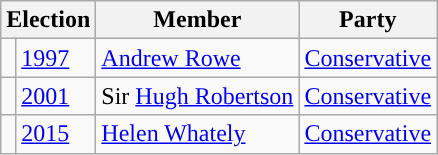<table class="wikitable">
<tr>
<th colspan="2">Election</th>
<th>Member</th>
<th>Party</th>
</tr>
<tr>
<td style="color:inherit;background-color: "></td>
<td><a href='#'>1997</a></td>
<td><a href='#'>Andrew Rowe</a></td>
<td><a href='#'>Conservative</a></td>
</tr>
<tr>
<td style="color:inherit;background-color: "></td>
<td><a href='#'>2001</a></td>
<td>Sir <a href='#'>Hugh Robertson</a></td>
<td><a href='#'>Conservative</a></td>
</tr>
<tr>
<td style="color:inherit;background-color: "></td>
<td><a href='#'>2015</a></td>
<td><a href='#'>Helen Whately</a></td>
<td><a href='#'>Conservative</a></td>
</tr>
</table>
